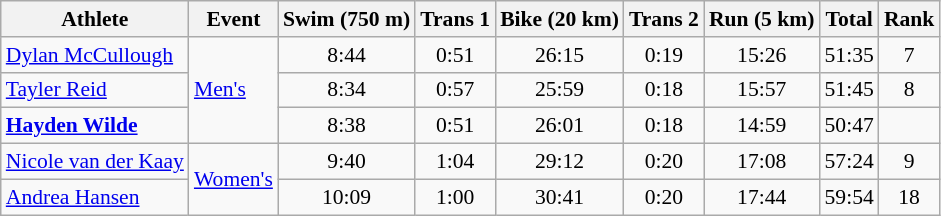<table class="wikitable" border="1" style="font-size:90%; text-align:center">
<tr>
<th>Athlete</th>
<th>Event</th>
<th>Swim (750 m)</th>
<th>Trans 1</th>
<th>Bike (20 km)</th>
<th>Trans 2</th>
<th>Run (5 km)</th>
<th>Total</th>
<th>Rank</th>
</tr>
<tr>
<td align=left><a href='#'>Dylan McCullough</a></td>
<td align=left rowspan=3><a href='#'>Men's</a></td>
<td>8:44</td>
<td>0:51</td>
<td>26:15</td>
<td>0:19</td>
<td>15:26</td>
<td>51:35</td>
<td>7</td>
</tr>
<tr>
<td align=left><a href='#'>Tayler Reid</a></td>
<td>8:34</td>
<td>0:57</td>
<td>25:59</td>
<td>0:18</td>
<td>15:57</td>
<td>51:45</td>
<td>8</td>
</tr>
<tr>
<td align=left><strong><a href='#'>Hayden Wilde</a></strong></td>
<td>8:38</td>
<td>0:51</td>
<td>26:01</td>
<td>0:18</td>
<td>14:59</td>
<td>50:47</td>
<td></td>
</tr>
<tr>
<td align=left><a href='#'>Nicole van der Kaay</a></td>
<td align=left rowspan=2><a href='#'>Women's</a></td>
<td>9:40</td>
<td>1:04</td>
<td>29:12</td>
<td>0:20</td>
<td>17:08</td>
<td>57:24</td>
<td>9</td>
</tr>
<tr>
<td align=left><a href='#'>Andrea Hansen</a></td>
<td>10:09</td>
<td>1:00</td>
<td>30:41</td>
<td>0:20</td>
<td>17:44</td>
<td>59:54</td>
<td>18</td>
</tr>
</table>
